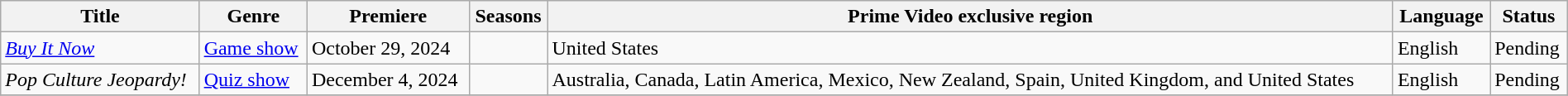<table class="wikitable sortable" style="width:100%;">
<tr>
<th>Title</th>
<th>Genre</th>
<th>Premiere</th>
<th>Seasons</th>
<th>Prime Video exclusive region</th>
<th>Language</th>
<th>Status</th>
</tr>
<tr>
<td><em><a href='#'>Buy It Now</a></em></td>
<td><a href='#'>Game show</a></td>
<td>October 29, 2024</td>
<td></td>
<td>United States</td>
<td>English</td>
<td>Pending</td>
</tr>
<tr>
<td><em>Pop Culture Jeopardy!</em></td>
<td><a href='#'>Quiz show</a></td>
<td>December 4, 2024</td>
<td></td>
<td>Australia, Canada, Latin America, Mexico, New Zealand, Spain, United Kingdom, and United States</td>
<td>English</td>
<td>Pending</td>
</tr>
<tr>
</tr>
</table>
